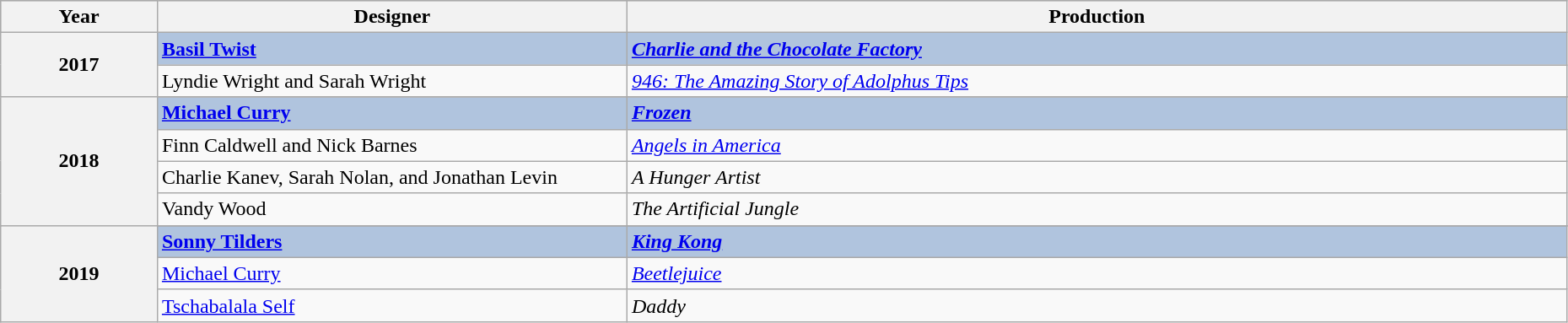<table class="wikitable" style="width:98%;">
<tr style="background:#bebebe;">
<th style="width:10%;">Year</th>
<th style="width:30%;">Designer</th>
<th style="width:60%;">Production</th>
</tr>
<tr>
<th rowspan="2">2017</th>
<td style="background:#B0C4DE"><strong><a href='#'>Basil Twist</a></strong></td>
<td style="background:#B0C4DE"><strong><em><a href='#'>Charlie and the Chocolate Factory</a></em></strong></td>
</tr>
<tr>
<td>Lyndie Wright and Sarah Wright</td>
<td><em><a href='#'>946: The Amazing Story of Adolphus Tips</a></em></td>
</tr>
<tr>
<th rowspan="5">2018</th>
</tr>
<tr>
<td style="background:#B0C4DE"><strong><a href='#'>Michael Curry</a></strong></td>
<td style="background:#B0C4DE"><strong><em><a href='#'>Frozen</a></em></strong></td>
</tr>
<tr>
<td>Finn Caldwell and Nick Barnes</td>
<td><em><a href='#'>Angels in America</a></em></td>
</tr>
<tr>
<td>Charlie Kanev, Sarah Nolan, and Jonathan Levin</td>
<td><em>A Hunger Artist</em></td>
</tr>
<tr>
<td>Vandy Wood</td>
<td><em>The Artificial Jungle</em></td>
</tr>
<tr>
<th rowspan="4">2019</th>
</tr>
<tr>
<td style="background:#B0C4DE"><strong><a href='#'>Sonny Tilders</a></strong></td>
<td style="background:#B0C4DE"><strong><em><a href='#'>King Kong</a></em></strong></td>
</tr>
<tr>
<td><a href='#'>Michael Curry</a></td>
<td><em><a href='#'>Beetlejuice</a></em></td>
</tr>
<tr>
<td><a href='#'>Tschabalala Self</a></td>
<td><em>Daddy</em></td>
</tr>
</table>
